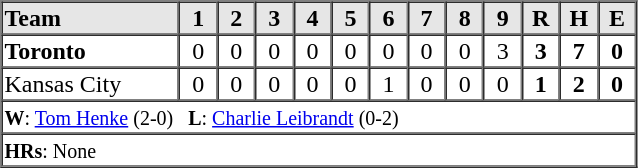<table border=1 cellspacing=0 width=425 style="margin-left:3em;">
<tr style="text-align:center; background-color:#e6e6e6;">
<th align=left width=28%>Team</th>
<th width=6%>1</th>
<th width=6%>2</th>
<th width=6%>3</th>
<th width=6%>4</th>
<th width=6%>5</th>
<th width=6%>6</th>
<th width=6%>7</th>
<th width=6%>8</th>
<th width=6%>9</th>
<th width=6%>R</th>
<th width=6%>H</th>
<th width=6%>E</th>
</tr>
<tr style="text-align:center;">
<td align=left><strong>Toronto</strong></td>
<td>0</td>
<td>0</td>
<td>0</td>
<td>0</td>
<td>0</td>
<td>0</td>
<td>0</td>
<td>0</td>
<td>3</td>
<td><strong>3</strong></td>
<td><strong>7</strong></td>
<td><strong>0</strong></td>
</tr>
<tr style="text-align:center;">
<td align=left>Kansas City</td>
<td>0</td>
<td>0</td>
<td>0</td>
<td>0</td>
<td>0</td>
<td>1</td>
<td>0</td>
<td>0</td>
<td>0</td>
<td><strong>1</strong></td>
<td><strong>2</strong></td>
<td><strong>0</strong></td>
</tr>
<tr style="text-align:left;">
<td colspan=13><small><strong>W</strong>: <a href='#'>Tom Henke</a> (2-0)   <strong>L</strong>: <a href='#'>Charlie Leibrandt</a> (0-2)  </small></td>
</tr>
<tr style="text-align:left;">
<td colspan=13><small><strong>HRs</strong>: None</small></td>
</tr>
</table>
